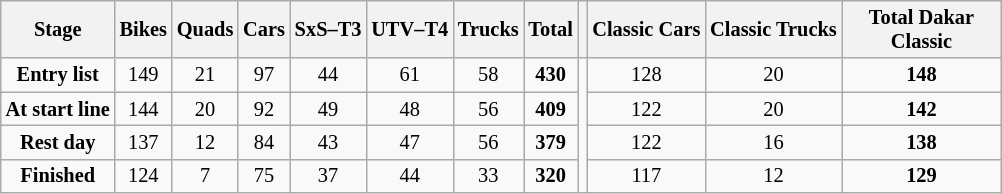<table class="wikitable" style="font-size:85%; text-align:center;">
<tr>
<th>Stage</th>
<th>Bikes</th>
<th>Quads</th>
<th>Cars</th>
<th>SxS–T3</th>
<th>UTV–T4</th>
<th>Trucks</th>
<th>Total</th>
<th></th>
<th>Classic Cars</th>
<th>Classic Trucks</th>
<th>Total Dakar Classic</th>
</tr>
<tr>
<td><strong>Entry list</strong></td>
<td>149</td>
<td>21</td>
<td>97</td>
<td>44</td>
<td>61</td>
<td>58</td>
<td><strong>430</strong></td>
<td rowspan=4></td>
<td>128</td>
<td>20</td>
<td style="width:100px"><strong>148</strong></td>
</tr>
<tr>
<td><strong>At start line</strong></td>
<td>144</td>
<td>20</td>
<td>92</td>
<td>49</td>
<td>48</td>
<td>56</td>
<td><strong>409</strong></td>
<td>122</td>
<td>20</td>
<td style="width:100px"><strong>142</strong></td>
</tr>
<tr>
<td><strong>Rest day</strong></td>
<td>137</td>
<td>12</td>
<td>84</td>
<td>43</td>
<td>47</td>
<td>56</td>
<td><strong>379</strong></td>
<td>122</td>
<td>16</td>
<td style="width:100px"><strong>138</strong></td>
</tr>
<tr>
<td><strong>Finished</strong></td>
<td>124</td>
<td>7</td>
<td>75</td>
<td>37</td>
<td>44</td>
<td>33</td>
<td><strong>320</strong></td>
<td>117</td>
<td>12</td>
<td style="width:100px"><strong>129</strong></td>
</tr>
</table>
